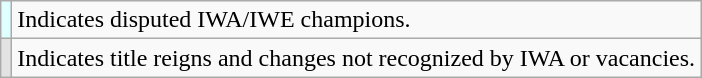<table class="wikitable">
<tr>
<td style="background-color:#E0FFFF"></td>
<td>Indicates disputed IWA/IWE champions.</td>
</tr>
<tr>
<td style="background-color:#e3e3e3"></td>
<td>Indicates title reigns and changes not recognized by IWA or vacancies.</td>
</tr>
</table>
